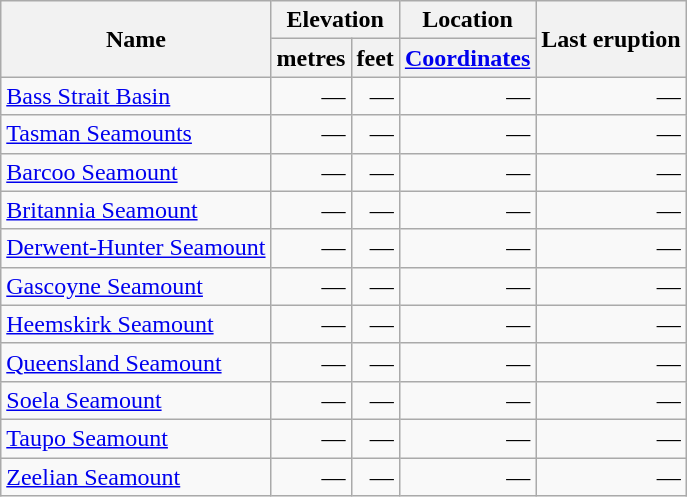<table class="wikitable" style="text-align: left; ">
<tr>
<th rowspan="2">Name</th>
<th colspan ="2">Elevation</th>
<th>Location</th>
<th rowspan="2">Last eruption</th>
</tr>
<tr>
<th>metres</th>
<th>feet</th>
<th><a href='#'>Coordinates</a></th>
</tr>
<tr align="right">
<td align="left"><a href='#'>Bass Strait Basin</a></td>
<td>—</td>
<td>—</td>
<td>—</td>
<td>—</td>
</tr>
<tr align="right">
<td align="left"><a href='#'>Tasman Seamounts</a></td>
<td>—</td>
<td>—</td>
<td>—</td>
<td>—</td>
</tr>
<tr align="right">
<td align="left"><a href='#'>Barcoo Seamount</a></td>
<td>—</td>
<td>—</td>
<td>—</td>
<td>—</td>
</tr>
<tr align="right">
<td align="left"><a href='#'>Britannia Seamount</a></td>
<td>—</td>
<td>—</td>
<td>—</td>
<td>—</td>
</tr>
<tr align="right">
<td align="left"><a href='#'>Derwent-Hunter Seamount</a></td>
<td>—</td>
<td>—</td>
<td>—</td>
<td>—</td>
</tr>
<tr align="right">
<td align="left"><a href='#'>Gascoyne Seamount</a></td>
<td>—</td>
<td>—</td>
<td>—</td>
<td>—</td>
</tr>
<tr align="right">
<td align="left"><a href='#'>Heemskirk Seamount</a></td>
<td>—</td>
<td>—</td>
<td>—</td>
<td>—</td>
</tr>
<tr align="right">
<td align="left"><a href='#'>Queensland Seamount</a></td>
<td>—</td>
<td>—</td>
<td>—</td>
<td>—</td>
</tr>
<tr align="right">
<td align="left"><a href='#'>Soela Seamount</a></td>
<td>—</td>
<td>—</td>
<td>—</td>
<td>—</td>
</tr>
<tr align="right">
<td align="left"><a href='#'>Taupo Seamount</a></td>
<td>—</td>
<td>—</td>
<td>—</td>
<td>—</td>
</tr>
<tr align="right">
<td align="left"><a href='#'>Zeelian Seamount</a></td>
<td>—</td>
<td>—</td>
<td>—</td>
<td>—</td>
</tr>
</table>
